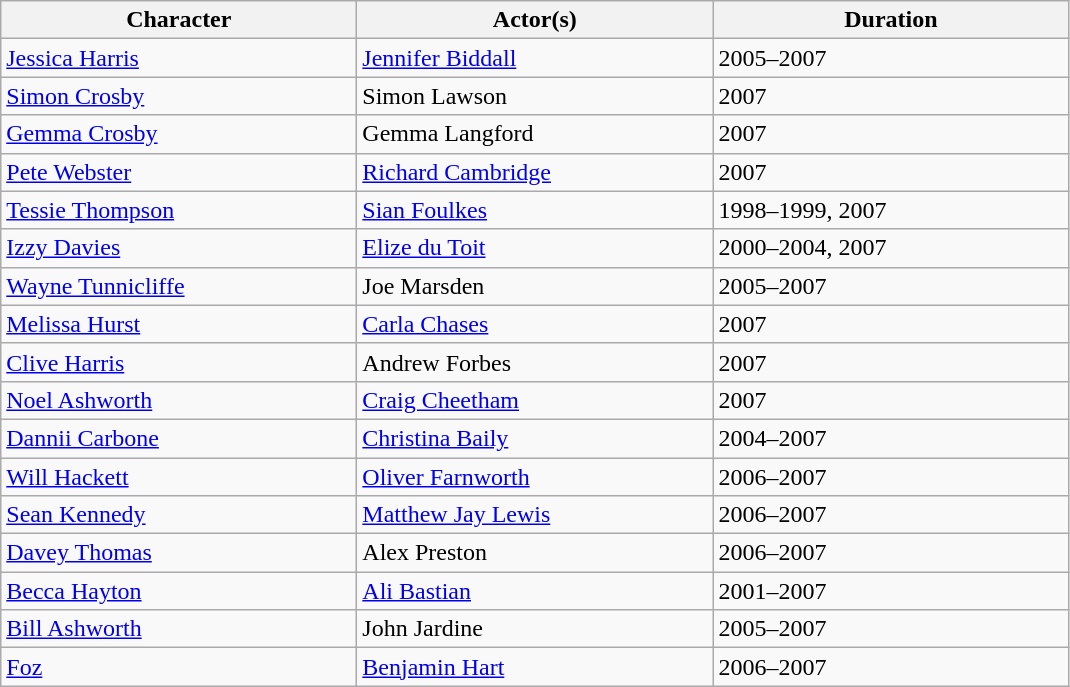<table class="wikitable sortable sticky-header">
<tr>
<th scope="col" style="width:230px;">Character</th>
<th scope="col" style="width:230px;">Actor(s)</th>
<th scope="col" style="width:230px;">Duration</th>
</tr>
<tr>
<td><a href='#'>Jessica Harris</a></td>
<td><a href='#'>Jennifer Biddall</a></td>
<td>2005–2007</td>
</tr>
<tr>
<td><a href='#'>Simon Crosby</a></td>
<td>Simon Lawson</td>
<td>2007</td>
</tr>
<tr>
<td><a href='#'>Gemma Crosby</a></td>
<td>Gemma Langford</td>
<td>2007</td>
</tr>
<tr>
<td><a href='#'>Pete Webster</a></td>
<td><a href='#'>Richard Cambridge</a></td>
<td>2007</td>
</tr>
<tr>
<td><a href='#'>Tessie Thompson</a></td>
<td><a href='#'>Sian Foulkes</a></td>
<td>1998–1999, 2007</td>
</tr>
<tr>
<td><a href='#'>Izzy Davies</a></td>
<td><a href='#'>Elize du Toit</a></td>
<td>2000–2004, 2007</td>
</tr>
<tr>
<td><a href='#'>Wayne Tunnicliffe</a></td>
<td>Joe Marsden</td>
<td>2005–2007</td>
</tr>
<tr>
<td><a href='#'>Melissa Hurst</a></td>
<td><a href='#'>Carla Chases</a></td>
<td>2007</td>
</tr>
<tr>
<td><a href='#'>Clive Harris</a></td>
<td>Andrew Forbes</td>
<td>2007</td>
</tr>
<tr>
<td><a href='#'>Noel Ashworth</a></td>
<td><a href='#'>Craig Cheetham</a></td>
<td>2007</td>
</tr>
<tr>
<td><a href='#'>Dannii Carbone</a></td>
<td><a href='#'>Christina Baily</a></td>
<td>2004–2007</td>
</tr>
<tr>
<td><a href='#'>Will Hackett</a></td>
<td><a href='#'>Oliver Farnworth</a></td>
<td>2006–2007</td>
</tr>
<tr>
<td><a href='#'>Sean Kennedy</a></td>
<td><a href='#'>Matthew Jay Lewis</a></td>
<td>2006–2007</td>
</tr>
<tr>
<td><a href='#'>Davey Thomas</a></td>
<td>Alex Preston</td>
<td>2006–2007</td>
</tr>
<tr>
<td><a href='#'>Becca Hayton</a></td>
<td><a href='#'>Ali Bastian</a></td>
<td>2001–2007</td>
</tr>
<tr>
<td><a href='#'>Bill Ashworth</a></td>
<td>John Jardine</td>
<td>2005–2007</td>
</tr>
<tr>
<td><a href='#'>Foz</a></td>
<td><a href='#'>Benjamin Hart</a></td>
<td>2006–2007</td>
</tr>
</table>
